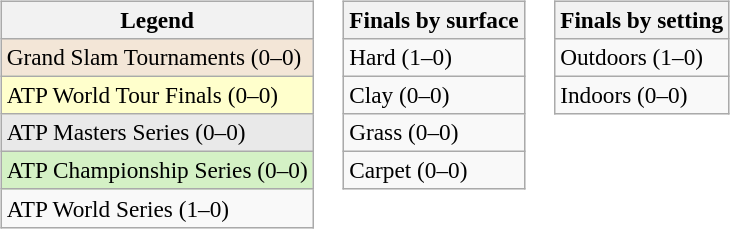<table>
<tr valign=top>
<td><br><table class=wikitable style=font-size:97%>
<tr>
<th>Legend</th>
</tr>
<tr style="background:#f3e6d7;">
<td>Grand Slam Tournaments (0–0)</td>
</tr>
<tr style="background:#ffc;">
<td>ATP World Tour Finals (0–0)</td>
</tr>
<tr style="background:#e9e9e9;">
<td>ATP Masters Series (0–0)</td>
</tr>
<tr style="background:#d4f1c5;">
<td>ATP Championship Series (0–0)</td>
</tr>
<tr>
<td>ATP World Series (1–0)</td>
</tr>
</table>
</td>
<td><br><table class=wikitable style=font-size:97%>
<tr>
<th>Finals by surface</th>
</tr>
<tr>
<td>Hard (1–0)</td>
</tr>
<tr>
<td>Clay (0–0)</td>
</tr>
<tr>
<td>Grass (0–0)</td>
</tr>
<tr>
<td>Carpet (0–0)</td>
</tr>
</table>
</td>
<td><br><table class=wikitable style=font-size:97%>
<tr>
<th>Finals by setting</th>
</tr>
<tr>
<td>Outdoors (1–0)</td>
</tr>
<tr>
<td>Indoors (0–0)</td>
</tr>
</table>
</td>
</tr>
</table>
